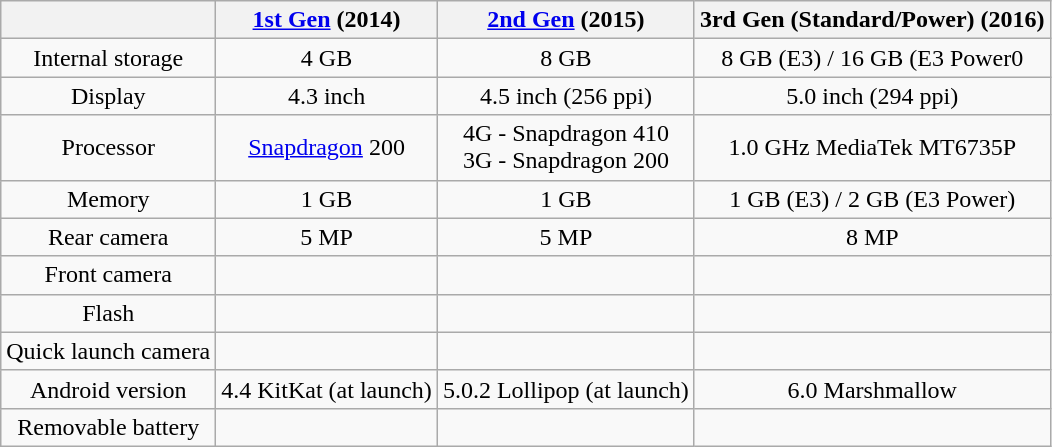<table class="wikitable" style="text-align:center;">
<tr>
<th></th>
<th><a href='#'>1st Gen</a> (2014)</th>
<th><a href='#'>2nd Gen</a> (2015)</th>
<th>3rd Gen (Standard/Power) (2016)</th>
</tr>
<tr>
<td>Internal storage</td>
<td>4 GB</td>
<td>8 GB</td>
<td>8 GB (E3) / 16 GB (E3 Power0</td>
</tr>
<tr>
<td>Display</td>
<td>4.3 inch</td>
<td>4.5 inch (256 ppi)</td>
<td>5.0 inch (294 ppi)</td>
</tr>
<tr>
<td>Processor</td>
<td><a href='#'>Snapdragon</a> 200</td>
<td>4G - Snapdragon 410<br>3G - Snapdragon 200</td>
<td>1.0 GHz MediaTek MT6735P</td>
</tr>
<tr>
<td>Memory</td>
<td>1 GB</td>
<td>1 GB</td>
<td>1 GB (E3) / 2 GB (E3 Power)</td>
</tr>
<tr>
<td>Rear camera</td>
<td>5 MP</td>
<td>5 MP</td>
<td>8 MP</td>
</tr>
<tr>
<td>Front camera</td>
<td></td>
<td></td>
<td></td>
</tr>
<tr>
<td>Flash</td>
<td></td>
<td></td>
<td></td>
</tr>
<tr>
<td>Quick launch camera</td>
<td></td>
<td></td>
<td></td>
</tr>
<tr>
<td>Android version</td>
<td>4.4 KitKat (at launch)</td>
<td>5.0.2 Lollipop (at launch)</td>
<td>6.0 Marshmallow</td>
</tr>
<tr>
<td>Removable battery</td>
<td></td>
<td></td>
<td></td>
</tr>
</table>
